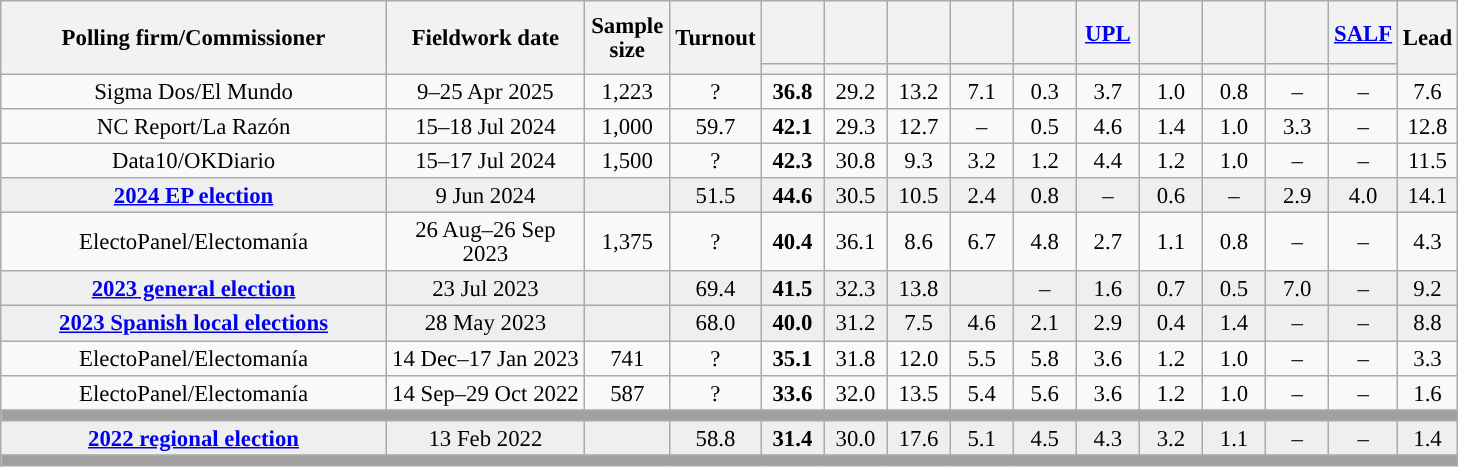<table class="wikitable collapsible" style="text-align:center; font-size:95%; line-height:16px;">
<tr style="height:42px;">
<th style="width:250px;" rowspan="2">Polling firm/Commissioner</th>
<th style="width:125px;" rowspan="2">Fieldwork date</th>
<th style="width:50px;" rowspan="2">Sample size</th>
<th style="width:45px;" rowspan="2">Turnout</th>
<th style="width:35px;"></th>
<th style="width:35px;"></th>
<th style="width:35px;"></th>
<th style="width:35px;"><br></th>
<th style="width:35px;"></th>
<th style="width:35px;"><a href='#'>UPL</a></th>
<th style="width:35px;"></th>
<th style="width:35px;"></th>
<th style="width:35px;"></th>
<th style="width:35px;"><a href='#'>SALF</a></th>
<th style="width:30px;" rowspan="2">Lead</th>
</tr>
<tr>
<th style="color:inherit;background:"></th>
<th style="color:inherit;background:"></th>
<th style="color:inherit;background:"></th>
<th style="color:inherit;background:"></th>
<th style="color:inherit;background:"></th>
<th style="color:inherit;background:"></th>
<th style="color:inherit;background:"></th>
<th style="color:inherit;background:"></th>
<th style="color:inherit;background:"></th>
<th style="color:inherit;background:"></th>
</tr>
<tr>
<td>Sigma Dos/El Mundo</td>
<td>9–25 Apr 2025</td>
<td>1,223</td>
<td>?</td>
<td><strong>36.8</strong><br></td>
<td>29.2<br></td>
<td>13.2<br></td>
<td>7.1<br></td>
<td>0.3<br></td>
<td>3.7<br></td>
<td>1.0<br></td>
<td>0.8<br></td>
<td>–</td>
<td>–</td>
<td style="background:">7.6</td>
</tr>
<tr>
<td>NC Report/La Razón</td>
<td>15–18 Jul 2024</td>
<td>1,000</td>
<td>59.7</td>
<td><strong>42.1</strong><br></td>
<td>29.3<br></td>
<td>12.7<br></td>
<td>–</td>
<td>0.5<br></td>
<td>4.6<br></td>
<td>1.4<br></td>
<td>1.0<br></td>
<td>3.3<br></td>
<td>–</td>
<td style="background:">12.8</td>
</tr>
<tr>
<td>Data10/OKDiario</td>
<td>15–17 Jul 2024</td>
<td>1,500</td>
<td>?</td>
<td><strong>42.3</strong><br></td>
<td>30.8<br></td>
<td>9.3<br></td>
<td>3.2<br></td>
<td>1.2<br></td>
<td>4.4<br></td>
<td>1.2<br></td>
<td>1.0<br></td>
<td>–</td>
<td>–</td>
<td style="background:">11.5</td>
</tr>
<tr style="background:#EFEFEF;">
<td><strong><a href='#'>2024 EP election</a></strong></td>
<td>9 Jun 2024</td>
<td></td>
<td>51.5</td>
<td><strong>44.6</strong><br></td>
<td>30.5<br></td>
<td>10.5<br></td>
<td>2.4<br></td>
<td>0.8<br></td>
<td>–</td>
<td>0.6<br></td>
<td>–</td>
<td>2.9<br></td>
<td>4.0<br></td>
<td style="background:">14.1</td>
</tr>
<tr>
<td>ElectoPanel/Electomanía</td>
<td>26 Aug–26 Sep 2023</td>
<td>1,375</td>
<td>?</td>
<td><strong>40.4</strong><br></td>
<td>36.1<br></td>
<td>8.6<br></td>
<td>6.7<br></td>
<td>4.8<br></td>
<td>2.7<br></td>
<td>1.1<br></td>
<td>0.8<br></td>
<td>–</td>
<td>–</td>
<td style="background:">4.3</td>
</tr>
<tr style="background:#EFEFEF;">
<td><strong><a href='#'>2023 general election</a></strong></td>
<td>23 Jul 2023</td>
<td></td>
<td>69.4</td>
<td><strong>41.5</strong><br></td>
<td>32.3<br></td>
<td>13.8<br></td>
<td></td>
<td>–</td>
<td>1.6<br></td>
<td>0.7<br></td>
<td>0.5<br></td>
<td>7.0<br></td>
<td>–</td>
<td style="background:">9.2</td>
</tr>
<tr style="background:#EFEFEF;">
<td><strong><a href='#'>2023 Spanish local elections</a></strong></td>
<td>28 May 2023</td>
<td></td>
<td>68.0</td>
<td><strong>40.0</strong></td>
<td>31.2</td>
<td>7.5</td>
<td>4.6</td>
<td>2.1</td>
<td>2.9</td>
<td>0.4</td>
<td>1.4</td>
<td>–</td>
<td>–</td>
<td style="background:">8.8</td>
</tr>
<tr>
<td>ElectoPanel/Electomanía</td>
<td>14 Dec–17 Jan 2023</td>
<td>741</td>
<td>?</td>
<td><strong>35.1</strong><br></td>
<td>31.8<br></td>
<td>12.0<br></td>
<td>5.5<br></td>
<td>5.8<br></td>
<td>3.6<br></td>
<td>1.2<br></td>
<td>1.0<br></td>
<td>–</td>
<td>–</td>
<td style="background:">3.3</td>
</tr>
<tr>
<td>ElectoPanel/Electomanía</td>
<td>14 Sep–29 Oct 2022</td>
<td>587</td>
<td>?</td>
<td><strong>33.6</strong><br></td>
<td>32.0<br></td>
<td>13.5<br></td>
<td>5.4<br></td>
<td>5.6<br></td>
<td>3.6<br></td>
<td>1.2<br></td>
<td>1.0<br></td>
<td>–</td>
<td>–</td>
<td style="background:">1.6</td>
</tr>
<tr>
<td colspan="15" style="background:#A0A0A0"></td>
</tr>
<tr style="background:#EFEFEF;">
<td><strong><a href='#'>2022 regional election</a></strong></td>
<td>13 Feb 2022</td>
<td></td>
<td>58.8</td>
<td><strong>31.4</strong><br></td>
<td>30.0<br></td>
<td>17.6<br></td>
<td>5.1<br></td>
<td>4.5<br></td>
<td>4.3<br></td>
<td>3.2<br></td>
<td>1.1<br></td>
<td>–</td>
<td>–</td>
<td style="background:">1.4</td>
</tr>
<tr>
<td colspan="15" style="background:#A0A0A0"></td>
</tr>
</table>
